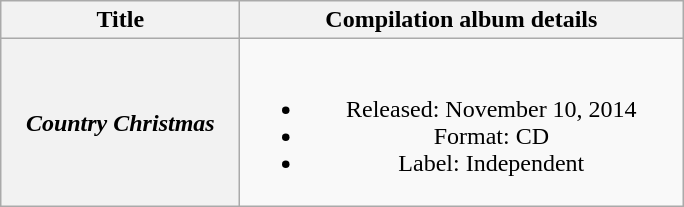<table class="wikitable plainrowheaders" style="text-align:center;">
<tr>
<th scope="col" rowspan="1" style="width:9.5em;">Title</th>
<th scope="col" rowspan="1" style="width:18em;">Compilation album details</th>
</tr>
<tr>
<th scope="row"><em>Country Christmas</em></th>
<td><br><ul><li>Released: November 10, 2014</li><li>Format: CD</li><li>Label: Independent</li></ul></td>
</tr>
</table>
